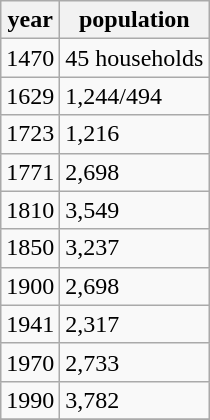<table class="wikitable">
<tr>
<th>year</th>
<th>population</th>
</tr>
<tr>
<td>1470</td>
<td>45 households</td>
</tr>
<tr>
<td>1629</td>
<td>1,244/494</td>
</tr>
<tr>
<td>1723</td>
<td>1,216</td>
</tr>
<tr>
<td>1771</td>
<td>2,698</td>
</tr>
<tr>
<td>1810</td>
<td>3,549</td>
</tr>
<tr>
<td>1850</td>
<td>3,237</td>
</tr>
<tr>
<td>1900</td>
<td>2,698</td>
</tr>
<tr>
<td>1941</td>
<td>2,317</td>
</tr>
<tr>
<td>1970</td>
<td>2,733</td>
</tr>
<tr>
<td>1990</td>
<td>3,782</td>
</tr>
<tr>
</tr>
</table>
